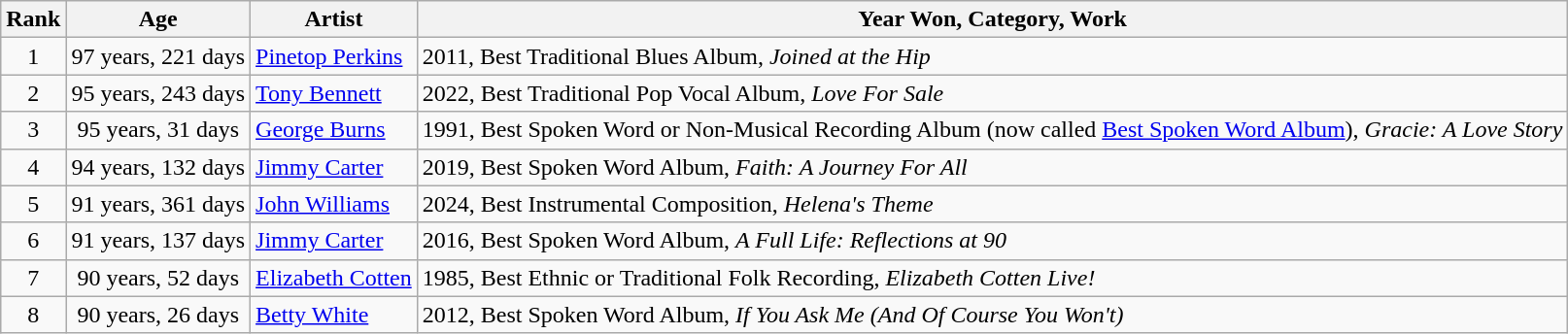<table class="wikitable" style=" text-align: center; cellpadding: 2;">
<tr>
<th>Rank</th>
<th>Age</th>
<th>Artist</th>
<th>Year Won, Category, Work</th>
</tr>
<tr>
<td>1</td>
<td>97 years, 221 days</td>
<td style="text-align: left;"><a href='#'>Pinetop Perkins</a></td>
<td style="text-align: left;">2011, Best Traditional Blues Album, <em>Joined at the Hip</em></td>
</tr>
<tr>
<td>2</td>
<td>95 years, 243 days</td>
<td style="text-align: left;"><a href='#'>Tony Bennett</a></td>
<td style="text-align: left;">2022, Best Traditional Pop Vocal Album, <em>Love For Sale</em></td>
</tr>
<tr>
<td>3</td>
<td>95 years, 31 days</td>
<td style="text-align: left;"><a href='#'>George Burns</a></td>
<td style="text-align: left;">1991, Best Spoken Word or Non-Musical Recording Album (now called <a href='#'>Best Spoken Word Album</a>), <em>Gracie: A Love Story</em></td>
</tr>
<tr>
<td>4</td>
<td>94 years, 132 days</td>
<td style="text-align: left;"><a href='#'>Jimmy Carter</a></td>
<td style="text-align: left;">2019, Best Spoken Word Album, <em>Faith: A Journey For All</em></td>
</tr>
<tr>
<td>5</td>
<td>91 years, 361 days</td>
<td style="text-align: left;"><a href='#'>John Williams</a></td>
<td style="text-align: left;">2024, Best Instrumental Composition, <em>Helena's Theme</em></td>
</tr>
<tr>
<td>6</td>
<td>91 years, 137 days</td>
<td style="text-align: left;"><a href='#'>Jimmy Carter</a></td>
<td style="text-align: left;">2016, Best Spoken Word Album, <em>A Full Life: Reflections at 90</em></td>
</tr>
<tr>
<td>7</td>
<td>90 years, 52 days</td>
<td style="text-align: left;"><a href='#'>Elizabeth Cotten</a></td>
<td style="text-align: left;">1985, Best Ethnic or Traditional Folk Recording, <em>Elizabeth Cotten Live!</em></td>
</tr>
<tr>
<td>8</td>
<td>90 years, 26 days</td>
<td style="text-align: left;"><a href='#'>Betty White</a></td>
<td style="text-align: left;">2012, Best Spoken Word Album, <em>If You Ask Me (And Of Course You Won't)</em></td>
</tr>
</table>
